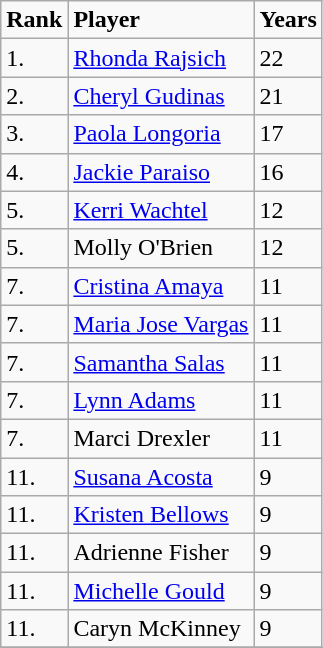<table class="wikitable" border="1">
<tr>
<td><strong>Rank</strong></td>
<td><strong>Player</strong></td>
<td><strong>Years</strong></td>
</tr>
<tr>
<td>1.</td>
<td> <a href='#'>Rhonda Rajsich</a></td>
<td>22</td>
</tr>
<tr>
<td>2.</td>
<td> <a href='#'>Cheryl Gudinas</a></td>
<td>21</td>
</tr>
<tr>
<td>3.</td>
<td> <a href='#'>Paola Longoria</a></td>
<td>17</td>
</tr>
<tr>
<td>4.</td>
<td> <a href='#'>Jackie Paraiso</a></td>
<td>16</td>
</tr>
<tr>
<td>5.</td>
<td> <a href='#'>Kerri Wachtel</a></td>
<td>12</td>
</tr>
<tr>
<td>5.</td>
<td> Molly O'Brien</td>
<td>12</td>
</tr>
<tr>
<td>7.</td>
<td> <a href='#'>Cristina Amaya</a></td>
<td>11</td>
</tr>
<tr>
<td>7.</td>
<td> <a href='#'>Maria Jose Vargas</a></td>
<td>11</td>
</tr>
<tr>
<td>7.</td>
<td> <a href='#'>Samantha Salas</a></td>
<td>11</td>
</tr>
<tr>
<td>7.</td>
<td> <a href='#'>Lynn Adams</a></td>
<td>11</td>
</tr>
<tr>
<td>7.</td>
<td> Marci Drexler</td>
<td>11</td>
</tr>
<tr>
<td>11.</td>
<td> <a href='#'>Susana Acosta</a></td>
<td>9</td>
</tr>
<tr>
<td>11.</td>
<td> <a href='#'>Kristen Bellows</a></td>
<td>9</td>
</tr>
<tr>
<td>11.</td>
<td> Adrienne Fisher</td>
<td>9</td>
</tr>
<tr>
<td>11.</td>
<td> <a href='#'>Michelle Gould</a></td>
<td>9</td>
</tr>
<tr>
<td>11.</td>
<td> Caryn McKinney</td>
<td>9</td>
</tr>
<tr>
</tr>
</table>
